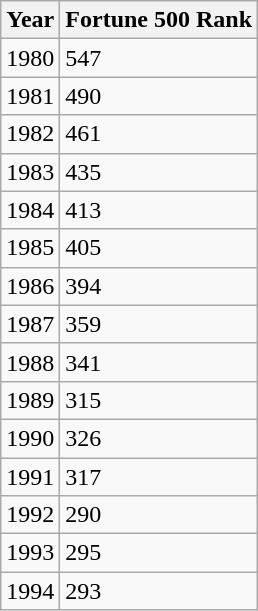<table class="wikitable">
<tr>
<th>Year</th>
<th>Fortune 500 Rank</th>
</tr>
<tr>
<td>1980</td>
<td>547</td>
</tr>
<tr>
<td>1981</td>
<td>490</td>
</tr>
<tr>
<td>1982</td>
<td>461</td>
</tr>
<tr>
<td>1983</td>
<td>435</td>
</tr>
<tr>
<td>1984</td>
<td>413</td>
</tr>
<tr>
<td>1985</td>
<td>405</td>
</tr>
<tr>
<td>1986</td>
<td>394</td>
</tr>
<tr>
<td>1987</td>
<td>359</td>
</tr>
<tr>
<td>1988</td>
<td>341</td>
</tr>
<tr>
<td>1989</td>
<td>315</td>
</tr>
<tr>
<td>1990</td>
<td>326</td>
</tr>
<tr>
<td>1991</td>
<td>317</td>
</tr>
<tr>
<td>1992</td>
<td>290</td>
</tr>
<tr>
<td>1993</td>
<td>295</td>
</tr>
<tr>
<td>1994</td>
<td>293</td>
</tr>
</table>
